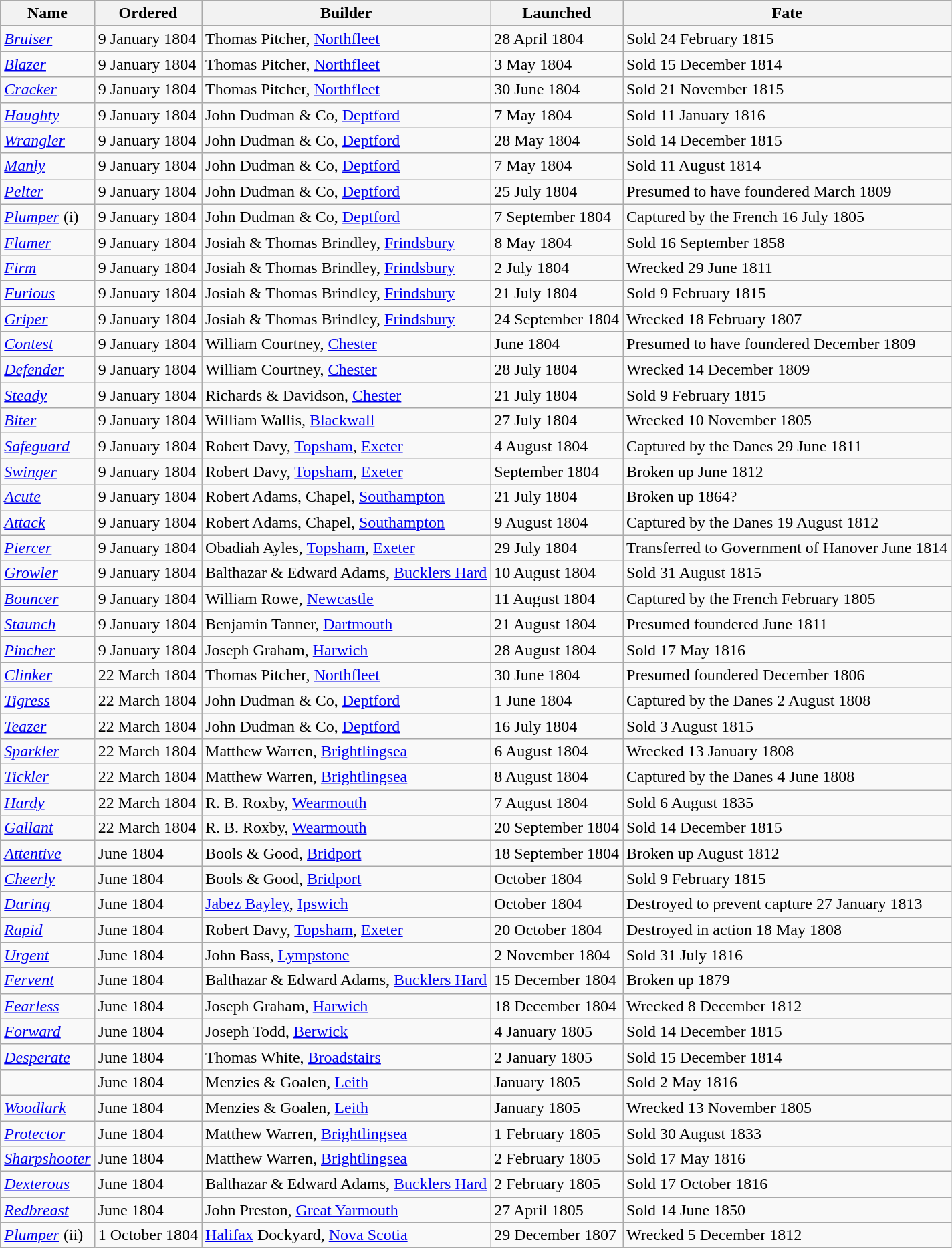<table class="sortable wikitable">
<tr>
<th>Name</th>
<th>Ordered</th>
<th>Builder</th>
<th>Launched</th>
<th>Fate</th>
</tr>
<tr>
<td><a href='#'><em>Bruiser</em></a></td>
<td>9 January 1804</td>
<td>Thomas Pitcher, <a href='#'>Northfleet</a></td>
<td>28 April 1804</td>
<td>Sold 24 February 1815</td>
</tr>
<tr>
<td><a href='#'><em>Blazer</em></a></td>
<td>9 January 1804</td>
<td>Thomas Pitcher, <a href='#'>Northfleet</a></td>
<td>3 May 1804</td>
<td>Sold 15 December 1814</td>
</tr>
<tr>
<td><a href='#'><em>Cracker</em></a></td>
<td>9 January 1804</td>
<td>Thomas Pitcher, <a href='#'>Northfleet</a></td>
<td>30 June 1804</td>
<td>Sold 21 November 1815</td>
</tr>
<tr>
<td><a href='#'><em>Haughty</em></a></td>
<td>9 January 1804</td>
<td>John Dudman & Co, <a href='#'>Deptford</a></td>
<td>7 May 1804</td>
<td>Sold 11 January 1816</td>
</tr>
<tr>
<td><a href='#'><em>Wrangler</em></a></td>
<td>9 January 1804</td>
<td>John Dudman & Co, <a href='#'>Deptford</a></td>
<td>28 May 1804</td>
<td>Sold 14 December 1815</td>
</tr>
<tr>
<td><a href='#'><em>Manly</em></a></td>
<td>9 January 1804</td>
<td>John Dudman & Co, <a href='#'>Deptford</a></td>
<td>7 May 1804</td>
<td>Sold 11 August 1814</td>
</tr>
<tr>
<td><a href='#'><em>Pelter</em></a></td>
<td>9 January 1804</td>
<td>John Dudman & Co, <a href='#'>Deptford</a></td>
<td>25 July 1804</td>
<td>Presumed to have foundered March 1809</td>
</tr>
<tr>
<td><a href='#'><em>Plumper</em></a> (i)</td>
<td>9 January 1804</td>
<td>John Dudman & Co, <a href='#'>Deptford</a></td>
<td>7 September 1804</td>
<td>Captured by the French 16 July 1805</td>
</tr>
<tr>
<td><a href='#'><em>Flamer</em></a></td>
<td>9 January 1804</td>
<td>Josiah & Thomas Brindley, <a href='#'>Frindsbury</a></td>
<td>8 May 1804</td>
<td>Sold 16 September 1858</td>
</tr>
<tr>
<td><a href='#'><em>Firm</em></a></td>
<td>9 January 1804</td>
<td>Josiah & Thomas Brindley, <a href='#'>Frindsbury</a></td>
<td>2 July 1804</td>
<td>Wrecked 29 June 1811</td>
</tr>
<tr>
<td><a href='#'><em>Furious</em></a></td>
<td>9 January 1804</td>
<td>Josiah & Thomas Brindley, <a href='#'>Frindsbury</a></td>
<td>21 July 1804</td>
<td>Sold 9 February 1815</td>
</tr>
<tr>
<td><a href='#'><em>Griper</em></a></td>
<td>9 January 1804</td>
<td>Josiah & Thomas Brindley, <a href='#'>Frindsbury</a></td>
<td>24 September 1804</td>
<td>Wrecked 18 February 1807</td>
</tr>
<tr>
<td><a href='#'><em>Contest</em></a></td>
<td>9 January 1804</td>
<td>William Courtney, <a href='#'>Chester</a></td>
<td>June 1804</td>
<td>Presumed to have foundered December 1809</td>
</tr>
<tr>
<td><a href='#'><em>Defender</em></a></td>
<td>9 January 1804</td>
<td>William Courtney, <a href='#'>Chester</a></td>
<td>28 July 1804</td>
<td>Wrecked 14 December 1809</td>
</tr>
<tr>
<td><a href='#'><em>Steady</em></a></td>
<td>9 January 1804</td>
<td>Richards & Davidson, <a href='#'>Chester</a></td>
<td>21 July 1804</td>
<td>Sold 9 February 1815</td>
</tr>
<tr>
<td><a href='#'><em>Biter</em></a></td>
<td>9 January 1804</td>
<td>William Wallis, <a href='#'>Blackwall</a></td>
<td>27 July 1804</td>
<td>Wrecked 10 November 1805</td>
</tr>
<tr>
<td><a href='#'><em>Safeguard</em></a></td>
<td>9 January 1804</td>
<td>Robert Davy, <a href='#'>Topsham</a>, <a href='#'>Exeter</a></td>
<td>4 August 1804</td>
<td>Captured by the Danes 29 June 1811</td>
</tr>
<tr>
<td><a href='#'><em>Swinger</em></a></td>
<td>9 January 1804</td>
<td>Robert Davy, <a href='#'>Topsham</a>, <a href='#'>Exeter</a></td>
<td>September 1804</td>
<td>Broken up June 1812</td>
</tr>
<tr>
<td><a href='#'><em>Acute</em></a></td>
<td>9 January 1804</td>
<td>Robert Adams, Chapel, <a href='#'>Southampton</a></td>
<td>21 July 1804</td>
<td>Broken up 1864?</td>
</tr>
<tr>
<td><a href='#'><em>Attack</em></a></td>
<td>9 January 1804</td>
<td>Robert Adams, Chapel, <a href='#'>Southampton</a></td>
<td>9 August 1804</td>
<td>Captured by the Danes 19 August 1812</td>
</tr>
<tr>
<td><a href='#'><em>Piercer</em></a></td>
<td>9 January 1804</td>
<td>Obadiah Ayles, <a href='#'>Topsham</a>, <a href='#'>Exeter</a></td>
<td>29 July 1804</td>
<td>Transferred to Government of Hanover June 1814</td>
</tr>
<tr>
<td><a href='#'><em>Growler</em></a></td>
<td>9 January 1804</td>
<td>Balthazar & Edward Adams, <a href='#'>Bucklers Hard</a></td>
<td>10 August 1804</td>
<td>Sold 31 August 1815</td>
</tr>
<tr>
<td><a href='#'><em>Bouncer</em></a></td>
<td>9 January 1804</td>
<td>William Rowe, <a href='#'>Newcastle</a></td>
<td>11 August 1804</td>
<td>Captured by the French February 1805</td>
</tr>
<tr>
<td><a href='#'><em>Staunch</em></a></td>
<td>9 January 1804</td>
<td>Benjamin Tanner, <a href='#'>Dartmouth</a></td>
<td>21 August 1804</td>
<td>Presumed foundered June 1811</td>
</tr>
<tr>
<td><a href='#'><em>Pincher</em></a></td>
<td>9 January 1804</td>
<td>Joseph Graham, <a href='#'>Harwich</a></td>
<td>28 August 1804</td>
<td>Sold 17 May 1816</td>
</tr>
<tr>
<td><a href='#'><em>Clinker</em></a></td>
<td>22 March 1804</td>
<td>Thomas Pitcher, <a href='#'>Northfleet</a></td>
<td>30 June 1804</td>
<td>Presumed foundered December 1806</td>
</tr>
<tr>
<td><a href='#'><em>Tigress</em></a></td>
<td>22 March 1804</td>
<td>John Dudman & Co, <a href='#'>Deptford</a></td>
<td>1 June 1804</td>
<td>Captured by the Danes 2 August 1808</td>
</tr>
<tr>
<td><a href='#'><em>Teazer</em></a></td>
<td>22 March 1804</td>
<td>John Dudman & Co, <a href='#'>Deptford</a></td>
<td>16 July 1804</td>
<td>Sold 3 August 1815</td>
</tr>
<tr>
<td><a href='#'><em>Sparkler</em></a></td>
<td>22 March 1804</td>
<td>Matthew Warren, <a href='#'>Brightlingsea</a></td>
<td>6 August 1804</td>
<td>Wrecked 13 January 1808</td>
</tr>
<tr>
<td><a href='#'><em>Tickler</em></a></td>
<td>22 March 1804</td>
<td>Matthew Warren, <a href='#'>Brightlingsea</a></td>
<td>8 August 1804</td>
<td>Captured by the Danes 4 June 1808</td>
</tr>
<tr>
<td><a href='#'><em>Hardy</em></a></td>
<td>22 March 1804</td>
<td>R. B. Roxby, <a href='#'>Wearmouth</a></td>
<td>7 August 1804</td>
<td>Sold 6 August 1835</td>
</tr>
<tr>
<td><a href='#'><em>Gallant</em></a></td>
<td>22 March 1804</td>
<td>R. B. Roxby, <a href='#'>Wearmouth</a></td>
<td>20 September 1804</td>
<td>Sold 14 December 1815</td>
</tr>
<tr>
<td><a href='#'><em>Attentive</em></a></td>
<td>June 1804</td>
<td>Bools & Good, <a href='#'>Bridport</a></td>
<td>18 September 1804</td>
<td>Broken up August 1812</td>
</tr>
<tr>
<td><a href='#'><em>Cheerly</em></a></td>
<td>June 1804</td>
<td>Bools & Good, <a href='#'>Bridport</a></td>
<td>October 1804</td>
<td>Sold 9 February 1815</td>
</tr>
<tr>
<td><a href='#'><em>Daring</em></a></td>
<td>June 1804</td>
<td><a href='#'>Jabez Bayley</a>, <a href='#'>Ipswich</a></td>
<td>October 1804</td>
<td>Destroyed to prevent capture 27 January 1813</td>
</tr>
<tr>
<td><a href='#'><em>Rapid</em></a></td>
<td>June 1804</td>
<td>Robert Davy, <a href='#'>Topsham</a>, <a href='#'>Exeter</a></td>
<td>20 October 1804</td>
<td>Destroyed in action 18 May 1808</td>
</tr>
<tr>
<td><a href='#'><em>Urgent</em></a></td>
<td>June 1804</td>
<td>John Bass, <a href='#'>Lympstone</a></td>
<td>2 November 1804</td>
<td>Sold 31 July 1816</td>
</tr>
<tr>
<td><a href='#'><em>Fervent</em></a></td>
<td>June 1804</td>
<td>Balthazar & Edward Adams, <a href='#'>Bucklers Hard</a></td>
<td>15 December 1804</td>
<td>Broken up 1879</td>
</tr>
<tr>
<td><a href='#'><em>Fearless</em></a></td>
<td>June 1804</td>
<td>Joseph Graham, <a href='#'>Harwich</a></td>
<td>18 December 1804</td>
<td>Wrecked 8 December 1812</td>
</tr>
<tr>
<td><a href='#'><em>Forward</em></a></td>
<td>June 1804</td>
<td>Joseph Todd, <a href='#'>Berwick</a></td>
<td>4 January 1805</td>
<td>Sold 14 December 1815</td>
</tr>
<tr>
<td><a href='#'><em>Desperate</em></a></td>
<td>June 1804</td>
<td>Thomas White, <a href='#'>Broadstairs</a></td>
<td>2 January 1805</td>
<td>Sold 15 December 1814</td>
</tr>
<tr>
<td></td>
<td>June 1804</td>
<td>Menzies & Goalen, <a href='#'>Leith</a></td>
<td>January 1805</td>
<td>Sold 2 May 1816</td>
</tr>
<tr>
<td><a href='#'><em>Woodlark</em></a></td>
<td>June 1804</td>
<td>Menzies & Goalen, <a href='#'>Leith</a></td>
<td>January 1805</td>
<td>Wrecked 13 November 1805</td>
</tr>
<tr>
<td><a href='#'><em>Protector</em></a></td>
<td>June 1804</td>
<td>Matthew Warren, <a href='#'>Brightlingsea</a></td>
<td>1 February 1805</td>
<td>Sold 30 August 1833</td>
</tr>
<tr>
<td><a href='#'><em>Sharpshooter</em></a></td>
<td>June 1804</td>
<td>Matthew Warren, <a href='#'>Brightlingsea</a></td>
<td>2 February 1805</td>
<td>Sold 17 May 1816</td>
</tr>
<tr>
<td><a href='#'><em>Dexterous</em></a></td>
<td>June 1804</td>
<td>Balthazar & Edward Adams, <a href='#'>Bucklers Hard</a></td>
<td>2 February 1805</td>
<td>Sold 17 October 1816</td>
</tr>
<tr>
<td><a href='#'><em>Redbreast</em></a></td>
<td>June 1804</td>
<td>John Preston, <a href='#'>Great Yarmouth</a></td>
<td>27 April 1805</td>
<td>Sold 14 June 1850</td>
</tr>
<tr>
<td><a href='#'><em>Plumper</em></a> (ii)</td>
<td>1 October 1804</td>
<td><a href='#'>Halifax</a> Dockyard, <a href='#'>Nova Scotia</a></td>
<td>29 December 1807</td>
<td>Wrecked 5 December 1812</td>
</tr>
</table>
